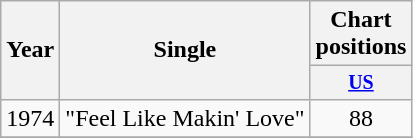<table class="wikitable" style="text-align:center;">
<tr>
<th rowspan="2">Year</th>
<th rowspan="2">Single</th>
<th colspan="1">Chart positions</th>
</tr>
<tr style="font-size:smaller;">
<th width="40"><a href='#'>US</a></th>
</tr>
<tr>
<td rowspan="1">1974</td>
<td align="left">"Feel Like Makin' Love"</td>
<td>88</td>
</tr>
<tr>
</tr>
</table>
